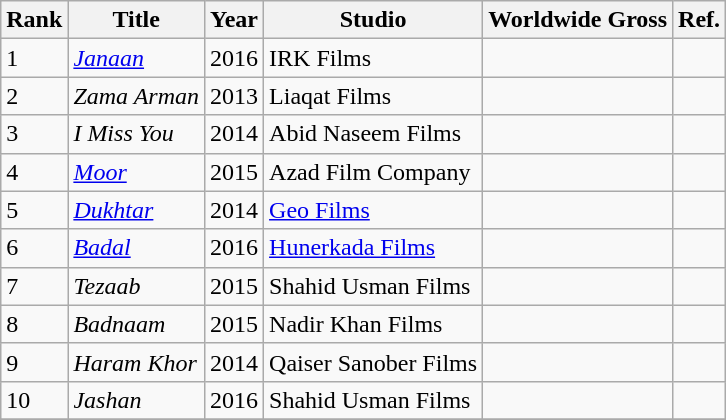<table class="wikitable">
<tr>
<th>Rank</th>
<th>Title</th>
<th>Year</th>
<th>Studio</th>
<th>Worldwide Gross</th>
<th>Ref.</th>
</tr>
<tr>
<td>1</td>
<td><em><a href='#'>Janaan</a></em></td>
<td>2016</td>
<td>IRK Films</td>
<td></td>
<td></td>
</tr>
<tr>
<td>2</td>
<td><em>Zama Arman</em></td>
<td>2013</td>
<td>Liaqat Films</td>
<td></td>
<td></td>
</tr>
<tr>
<td>3</td>
<td><em>I Miss You</em></td>
<td>2014</td>
<td>Abid Naseem Films</td>
<td></td>
<td></td>
</tr>
<tr>
<td>4</td>
<td><a href='#'><em>Moor</em></a></td>
<td>2015</td>
<td>Azad Film Company</td>
<td></td>
<td></td>
</tr>
<tr>
<td>5</td>
<td><em><a href='#'>Dukhtar</a></em></td>
<td>2014</td>
<td><a href='#'>Geo Films</a></td>
<td></td>
<td></td>
</tr>
<tr>
<td>6</td>
<td><a href='#'><em>Badal</em></a></td>
<td>2016</td>
<td><a href='#'>Hunerkada Films</a></td>
<td></td>
<td></td>
</tr>
<tr>
<td>7</td>
<td><em>Tezaab</em></td>
<td>2015</td>
<td>Shahid Usman Films</td>
<td></td>
<td></td>
</tr>
<tr>
<td>8</td>
<td><em>Badnaam</em></td>
<td>2015</td>
<td>Nadir Khan Films</td>
<td></td>
<td></td>
</tr>
<tr>
<td>9</td>
<td><em>Haram Khor</em></td>
<td>2014</td>
<td>Qaiser Sanober Films</td>
<td></td>
<td></td>
</tr>
<tr>
<td>10</td>
<td><em>Jashan</em></td>
<td>2016</td>
<td>Shahid Usman Films</td>
<td></td>
<td></td>
</tr>
<tr>
</tr>
</table>
